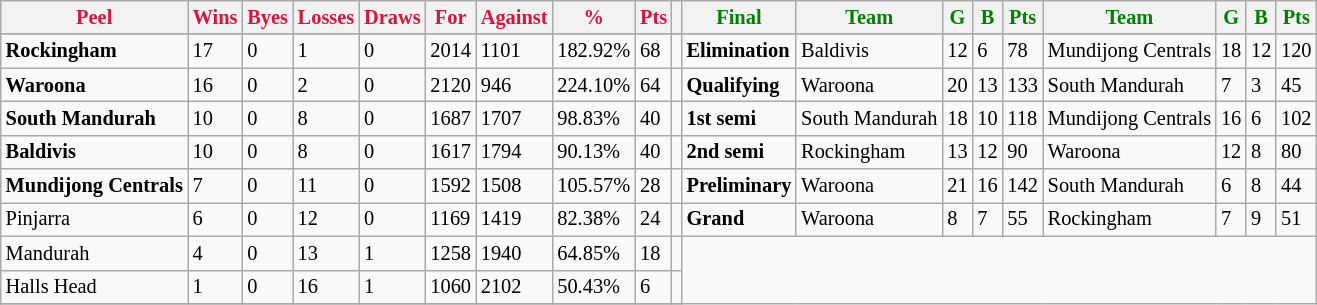<table style="font-size: 85%; text-align: left;" class="wikitable">
<tr>
<th style="color:crimson">Peel</th>
<th style="color:crimson">Wins</th>
<th style="color:crimson">Byes</th>
<th style="color:crimson">Losses</th>
<th style="color:crimson">Draws</th>
<th style="color:crimson">For</th>
<th style="color:crimson">Against</th>
<th style="color:crimson">%</th>
<th style="color:crimson">Pts</th>
<th></th>
<th style="color:green">Final</th>
<th style="color:green">Team</th>
<th style="color:green">G</th>
<th style="color:green">B</th>
<th style="color:green">Pts</th>
<th style="color:green">Team</th>
<th style="color:green">G</th>
<th style="color:green">B</th>
<th style="color:green">Pts</th>
</tr>
<tr>
</tr>
<tr>
</tr>
<tr>
<td><strong>	Rockingham	</strong></td>
<td>17</td>
<td>0</td>
<td>1</td>
<td>0</td>
<td>2014</td>
<td>1101</td>
<td>182.92%</td>
<td>68</td>
<td></td>
<td><strong>Elimination</strong></td>
<td>Baldivis</td>
<td>12</td>
<td>6</td>
<td>78</td>
<td>Mundijong Centrals</td>
<td>18</td>
<td>12</td>
<td>120</td>
</tr>
<tr>
<td><strong>	Waroona	</strong></td>
<td>16</td>
<td>0</td>
<td>2</td>
<td>0</td>
<td>2120</td>
<td>946</td>
<td>224.10%</td>
<td>64</td>
<td></td>
<td><strong>Qualifying</strong></td>
<td>Waroona</td>
<td>20</td>
<td>13</td>
<td>133</td>
<td>South Mandurah</td>
<td>7</td>
<td>3</td>
<td>45</td>
</tr>
<tr>
<td><strong>	South Mandurah	</strong></td>
<td>10</td>
<td>0</td>
<td>8</td>
<td>0</td>
<td>1687</td>
<td>1707</td>
<td>98.83%</td>
<td>40</td>
<td></td>
<td><strong>1st semi</strong></td>
<td>South Mandurah</td>
<td>18</td>
<td>10</td>
<td>118</td>
<td>Mundijong Centrals</td>
<td>16</td>
<td>6</td>
<td>102</td>
</tr>
<tr>
<td><strong>	Baldivis	</strong></td>
<td>10</td>
<td>0</td>
<td>8</td>
<td>0</td>
<td>1617</td>
<td>1794</td>
<td>90.13%</td>
<td>40</td>
<td></td>
<td><strong>2nd semi</strong></td>
<td>Rockingham</td>
<td>13</td>
<td>12</td>
<td>90</td>
<td>Waroona</td>
<td>12</td>
<td>8</td>
<td>80</td>
</tr>
<tr>
<td><strong>	Mundijong Centrals	</strong></td>
<td>7</td>
<td>0</td>
<td>11</td>
<td>0</td>
<td>1592</td>
<td>1508</td>
<td>105.57%</td>
<td>28</td>
<td></td>
<td><strong>Preliminary</strong></td>
<td>Waroona</td>
<td>21</td>
<td>16</td>
<td>142</td>
<td>South Mandurah</td>
<td>6</td>
<td>8</td>
<td>44</td>
</tr>
<tr>
<td>Pinjarra</td>
<td>6</td>
<td>0</td>
<td>12</td>
<td>0</td>
<td>1169</td>
<td>1419</td>
<td>82.38%</td>
<td>24</td>
<td></td>
<td><strong>Grand</strong></td>
<td>Waroona</td>
<td>8</td>
<td>7</td>
<td>55</td>
<td>Rockingham</td>
<td>7</td>
<td>9</td>
<td>51</td>
</tr>
<tr>
<td>Mandurah</td>
<td>4</td>
<td>0</td>
<td>13</td>
<td>1</td>
<td>1258</td>
<td>1940</td>
<td>64.85%</td>
<td>18</td>
<td></td>
</tr>
<tr>
<td>Halls Head</td>
<td>1</td>
<td>0</td>
<td>16</td>
<td>1</td>
<td>1060</td>
<td>2102</td>
<td>50.43%</td>
<td>6</td>
<td></td>
</tr>
<tr>
</tr>
</table>
